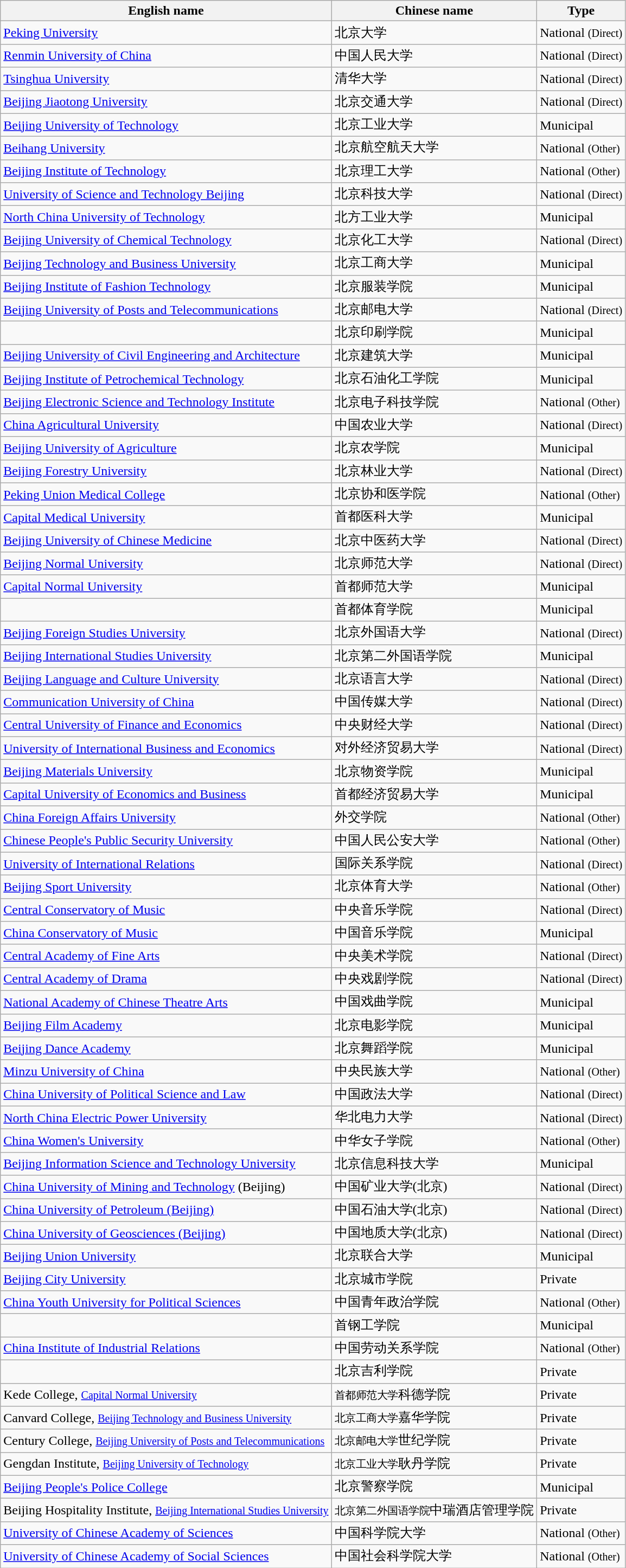<table class="wikitable + sortable">
<tr>
<th>English name</th>
<th>Chinese name</th>
<th>Type</th>
</tr>
<tr>
<td><a href='#'>Peking University</a></td>
<td>北京大学</td>
<td>National <small>(Direct)</small></td>
</tr>
<tr>
<td><a href='#'>Renmin University of China</a></td>
<td>中国人民大学</td>
<td>National <small>(Direct)</small></td>
</tr>
<tr>
<td><a href='#'>Tsinghua University</a></td>
<td>清华大学</td>
<td>National <small>(Direct)</small></td>
</tr>
<tr>
<td><a href='#'>Beijing Jiaotong University</a></td>
<td>北京交通大学</td>
<td>National <small>(Direct)</small></td>
</tr>
<tr>
<td><a href='#'>Beijing University of Technology</a></td>
<td>北京工业大学</td>
<td>Municipal</td>
</tr>
<tr>
<td><a href='#'>Beihang University</a></td>
<td>北京航空航天大学</td>
<td>National <small>(Other)</small></td>
</tr>
<tr>
<td><a href='#'>Beijing Institute of Technology</a></td>
<td>北京理工大学</td>
<td>National <small>(Other)</small></td>
</tr>
<tr>
<td><a href='#'>University of Science and Technology Beijing</a></td>
<td>北京科技大学</td>
<td>National <small>(Direct)</small></td>
</tr>
<tr>
<td><a href='#'>North China University of Technology</a></td>
<td>北方工业大学</td>
<td>Municipal</td>
</tr>
<tr>
<td><a href='#'>Beijing University of Chemical Technology</a></td>
<td>北京化工大学</td>
<td>National <small>(Direct)</small></td>
</tr>
<tr>
<td><a href='#'>Beijing Technology and Business University</a></td>
<td>北京工商大学</td>
<td>Municipal</td>
</tr>
<tr>
<td><a href='#'>Beijing Institute of Fashion Technology</a></td>
<td>北京服装学院</td>
<td>Municipal</td>
</tr>
<tr>
<td><a href='#'>Beijing University of Posts and Telecommunications</a></td>
<td>北京邮电大学</td>
<td>National <small>(Direct)</small></td>
</tr>
<tr>
<td></td>
<td>北京印刷学院</td>
<td>Municipal</td>
</tr>
<tr>
<td><a href='#'>Beijing University of Civil Engineering and Architecture</a></td>
<td>北京建筑大学</td>
<td>Municipal</td>
</tr>
<tr>
<td><a href='#'>Beijing Institute of Petrochemical Technology</a></td>
<td>北京石油化工学院</td>
<td>Municipal</td>
</tr>
<tr>
<td><a href='#'>Beijing Electronic Science and Technology Institute</a></td>
<td>北京电子科技学院</td>
<td>National <small>(Other)</small></td>
</tr>
<tr>
<td><a href='#'>China Agricultural University</a></td>
<td>中国农业大学</td>
<td>National <small>(Direct)</small></td>
</tr>
<tr>
<td><a href='#'>Beijing University of Agriculture</a></td>
<td>北京农学院</td>
<td>Municipal</td>
</tr>
<tr>
<td><a href='#'>Beijing Forestry University</a></td>
<td>北京林业大学</td>
<td>National <small>(Direct)</small></td>
</tr>
<tr>
<td><a href='#'>Peking Union Medical College</a></td>
<td>北京协和医学院</td>
<td>National <small>(Other)</small></td>
</tr>
<tr>
<td><a href='#'>Capital Medical University</a></td>
<td>首都医科大学</td>
<td>Municipal</td>
</tr>
<tr>
<td><a href='#'>Beijing University of Chinese Medicine</a></td>
<td>北京中医药大学</td>
<td>National <small>(Direct)</small></td>
</tr>
<tr>
<td><a href='#'>Beijing Normal University</a></td>
<td>北京师范大学</td>
<td>National <small>(Direct)</small></td>
</tr>
<tr>
<td><a href='#'>Capital Normal University</a></td>
<td>首都师范大学</td>
<td>Municipal</td>
</tr>
<tr>
<td></td>
<td>首都体育学院</td>
<td>Municipal</td>
</tr>
<tr>
<td><a href='#'>Beijing Foreign Studies University</a></td>
<td>北京外国语大学</td>
<td>National <small>(Direct)</small></td>
</tr>
<tr>
<td><a href='#'>Beijing International Studies University</a></td>
<td>北京第二外国语学院</td>
<td>Municipal</td>
</tr>
<tr>
<td><a href='#'>Beijing Language and Culture University</a></td>
<td>北京语言大学</td>
<td>National <small>(Direct)</small></td>
</tr>
<tr>
<td><a href='#'>Communication University of China</a></td>
<td>中国传媒大学</td>
<td>National <small>(Direct)</small></td>
</tr>
<tr>
<td><a href='#'>Central University of Finance and Economics</a></td>
<td>中央财经大学</td>
<td>National <small>(Direct)</small></td>
</tr>
<tr>
<td><a href='#'>University of International Business and Economics</a></td>
<td>对外经济贸易大学</td>
<td>National <small>(Direct)</small></td>
</tr>
<tr>
<td><a href='#'>Beijing Materials University</a></td>
<td>北京物资学院</td>
<td>Municipal</td>
</tr>
<tr>
<td><a href='#'>Capital University of Economics and Business</a></td>
<td>首都经济贸易大学</td>
<td>Municipal</td>
</tr>
<tr>
<td><a href='#'>China Foreign Affairs University</a></td>
<td>外交学院</td>
<td>National <small>(Other)</small></td>
</tr>
<tr>
<td><a href='#'>Chinese People's Public Security University</a></td>
<td>中国人民公安大学</td>
<td>National <small>(Other)</small></td>
</tr>
<tr>
<td><a href='#'>University of International Relations</a></td>
<td>国际关系学院</td>
<td>National <small>(Direct)</small></td>
</tr>
<tr>
<td><a href='#'>Beijing Sport University</a></td>
<td>北京体育大学</td>
<td>National <small>(Other)</small></td>
</tr>
<tr>
<td><a href='#'>Central Conservatory of Music</a></td>
<td>中央音乐学院</td>
<td>National <small>(Direct)</small></td>
</tr>
<tr>
<td><a href='#'>China Conservatory of Music</a></td>
<td>中国音乐学院</td>
<td>Municipal</td>
</tr>
<tr>
<td><a href='#'>Central Academy of Fine Arts</a></td>
<td>中央美术学院</td>
<td>National <small>(Direct)</small></td>
</tr>
<tr>
<td><a href='#'>Central Academy of Drama</a></td>
<td>中央戏剧学院</td>
<td>National <small>(Direct)</small></td>
</tr>
<tr>
<td><a href='#'>National Academy of Chinese Theatre Arts</a></td>
<td>中国戏曲学院</td>
<td>Municipal</td>
</tr>
<tr>
<td><a href='#'>Beijing Film Academy</a></td>
<td>北京电影学院</td>
<td>Municipal</td>
</tr>
<tr>
<td><a href='#'>Beijing Dance Academy</a></td>
<td>北京舞蹈学院</td>
<td>Municipal</td>
</tr>
<tr>
<td><a href='#'>Minzu University of China</a></td>
<td>中央民族大学</td>
<td>National <small>(Other)</small></td>
</tr>
<tr>
<td><a href='#'>China University of Political Science and Law</a></td>
<td>中国政法大学</td>
<td>National <small>(Direct)</small></td>
</tr>
<tr>
<td><a href='#'>North China Electric Power University</a></td>
<td>华北电力大学</td>
<td>National <small>(Direct)</small></td>
</tr>
<tr>
<td><a href='#'>China Women's University</a></td>
<td>中华女子学院</td>
<td>National <small>(Other)</small></td>
</tr>
<tr>
<td><a href='#'>Beijing Information Science and Technology University</a></td>
<td>北京信息科技大学</td>
<td>Municipal</td>
</tr>
<tr>
<td><a href='#'>China University of Mining and Technology</a> (Beijing)</td>
<td>中国矿业大学(北京)</td>
<td>National <small>(Direct)</small></td>
</tr>
<tr>
<td><a href='#'>China University of Petroleum (Beijing)</a></td>
<td>中国石油大学(北京)</td>
<td>National <small>(Direct)</small></td>
</tr>
<tr>
<td><a href='#'>China University of Geosciences (Beijing)</a></td>
<td>中国地质大学(北京)</td>
<td>National <small>(Direct)</small></td>
</tr>
<tr>
<td><a href='#'>Beijing Union University</a></td>
<td>北京联合大学</td>
<td>Municipal</td>
</tr>
<tr>
<td><a href='#'>Beijing City University</a></td>
<td>北京城市学院</td>
<td>Private</td>
</tr>
<tr>
<td><a href='#'>China Youth University for Political Sciences</a></td>
<td>中国青年政治学院</td>
<td>National <small>(Other)</small></td>
</tr>
<tr>
<td></td>
<td>首钢工学院</td>
<td>Municipal</td>
</tr>
<tr>
<td><a href='#'>China Institute of Industrial Relations </a></td>
<td>中国劳动关系学院</td>
<td>National <small>(Other)</small></td>
</tr>
<tr>
<td></td>
<td>北京吉利学院</td>
<td>Private</td>
</tr>
<tr>
<td>Kede College, <small><a href='#'>Capital Normal University</a></small></td>
<td><small>首都师范大学</small>科德学院</td>
<td>Private</td>
</tr>
<tr>
<td>Canvard College, <small><a href='#'>Beijing Technology and Business University</a></small></td>
<td><small>北京工商大学</small>嘉华学院</td>
<td>Private</td>
</tr>
<tr>
<td>Century College, <small><a href='#'>Beijing University of Posts and Telecommunications</a></small></td>
<td><small>北京邮电大学</small>世纪学院</td>
<td>Private</td>
</tr>
<tr>
<td>Gengdan Institute, <small><a href='#'>Beijing University of Technology</a></small></td>
<td><small>北京工业大学</small>耿丹学院</td>
<td>Private</td>
</tr>
<tr>
<td><a href='#'>Beijing People's Police College</a></td>
<td>北京警察学院</td>
<td>Municipal</td>
</tr>
<tr>
<td>Beijing Hospitality Institute, <small><a href='#'>Beijing International Studies University</a></small></td>
<td><small>北京第二外国语学院</small>中瑞酒店管理学院</td>
<td>Private</td>
</tr>
<tr>
<td><a href='#'>University of Chinese Academy of Sciences</a></td>
<td>中国科学院大学</td>
<td>National <small>(Other)</small></td>
</tr>
<tr>
<td><a href='#'>University of Chinese Academy of Social Sciences</a></td>
<td>中国社会科学院大学</td>
<td>National <small>(Other)</small></td>
</tr>
</table>
